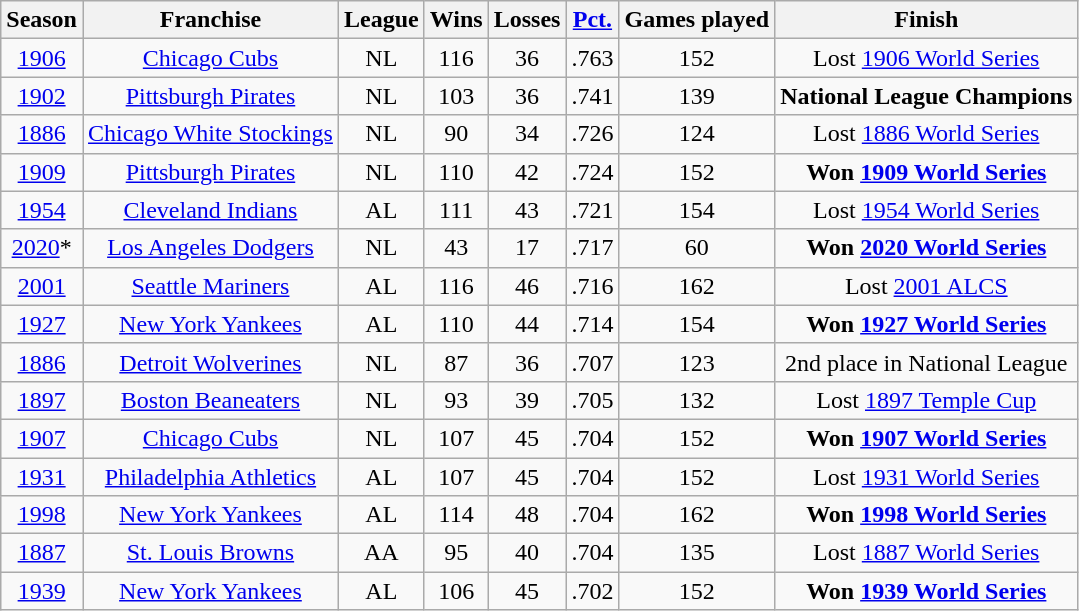<table class="sortable wikitable" style="text-align:center">
<tr>
<th>Season</th>
<th>Franchise</th>
<th>League</th>
<th>Wins</th>
<th>Losses</th>
<th><a href='#'>Pct.</a></th>
<th>Games played</th>
<th>Finish</th>
</tr>
<tr>
<td><a href='#'>1906</a></td>
<td><a href='#'>Chicago Cubs</a></td>
<td>NL</td>
<td>116</td>
<td>36</td>
<td>.763</td>
<td>152</td>
<td>Lost <a href='#'>1906 World Series</a></td>
</tr>
<tr>
<td><a href='#'>1902</a></td>
<td><a href='#'>Pittsburgh Pirates</a></td>
<td>NL</td>
<td>103</td>
<td>36</td>
<td>.741</td>
<td>139</td>
<td><strong>National League Champions</strong></td>
</tr>
<tr>
<td><a href='#'>1886</a></td>
<td><a href='#'>Chicago White Stockings</a></td>
<td>NL</td>
<td>90</td>
<td>34</td>
<td>.726</td>
<td>124</td>
<td>Lost <a href='#'>1886 World Series</a></td>
</tr>
<tr>
<td><a href='#'>1909</a></td>
<td><a href='#'>Pittsburgh Pirates</a></td>
<td>NL</td>
<td>110</td>
<td>42</td>
<td>.724</td>
<td>152</td>
<td><strong>Won <a href='#'>1909 World Series</a></strong></td>
</tr>
<tr>
<td><a href='#'>1954</a></td>
<td><a href='#'>Cleveland Indians</a></td>
<td>AL</td>
<td>111</td>
<td>43</td>
<td>.721</td>
<td>154</td>
<td>Lost <a href='#'>1954 World Series</a></td>
</tr>
<tr>
<td><a href='#'>2020</a>*</td>
<td><a href='#'>Los Angeles Dodgers</a></td>
<td>NL</td>
<td>43</td>
<td>17</td>
<td>.717</td>
<td>60</td>
<td><strong> Won  <a href='#'>2020 World Series</a></strong></td>
</tr>
<tr>
<td><a href='#'>2001</a></td>
<td><a href='#'>Seattle Mariners</a></td>
<td>AL</td>
<td>116</td>
<td>46</td>
<td>.716</td>
<td>162</td>
<td>Lost <a href='#'>2001 ALCS</a></td>
</tr>
<tr>
<td><a href='#'>1927</a></td>
<td><a href='#'>New York Yankees</a></td>
<td>AL</td>
<td>110</td>
<td>44</td>
<td>.714</td>
<td>154</td>
<td><strong>Won <a href='#'>1927 World Series</a></strong></td>
</tr>
<tr>
<td><a href='#'>1886</a></td>
<td><a href='#'>Detroit Wolverines</a></td>
<td>NL</td>
<td>87</td>
<td>36</td>
<td>.707</td>
<td>123</td>
<td>2nd place in National League</td>
</tr>
<tr>
<td><a href='#'>1897</a></td>
<td><a href='#'>Boston Beaneaters</a></td>
<td>NL</td>
<td>93</td>
<td>39</td>
<td>.705</td>
<td>132</td>
<td>Lost <a href='#'>1897 Temple Cup</a></td>
</tr>
<tr>
<td><a href='#'>1907</a></td>
<td><a href='#'>Chicago Cubs</a></td>
<td>NL</td>
<td>107</td>
<td>45</td>
<td>.704</td>
<td>152</td>
<td><strong>Won <a href='#'>1907 World Series</a></strong></td>
</tr>
<tr>
<td><a href='#'>1931</a></td>
<td><a href='#'>Philadelphia Athletics</a></td>
<td>AL</td>
<td>107</td>
<td>45</td>
<td>.704</td>
<td>152</td>
<td>Lost <a href='#'>1931 World Series</a></td>
</tr>
<tr>
<td><a href='#'>1998</a></td>
<td><a href='#'>New York Yankees</a></td>
<td>AL</td>
<td>114</td>
<td>48</td>
<td>.704</td>
<td>162</td>
<td><strong>Won <a href='#'>1998 World Series</a></strong></td>
</tr>
<tr>
<td><a href='#'>1887</a></td>
<td><a href='#'>St. Louis Browns</a></td>
<td>AA</td>
<td>95</td>
<td>40</td>
<td>.704</td>
<td>135</td>
<td>Lost <a href='#'>1887 World Series</a></td>
</tr>
<tr>
<td><a href='#'>1939</a></td>
<td><a href='#'>New York Yankees</a></td>
<td>AL</td>
<td>106</td>
<td>45</td>
<td>.702</td>
<td>152</td>
<td><strong>Won <a href='#'>1939 World Series</a></strong></td>
</tr>
</table>
